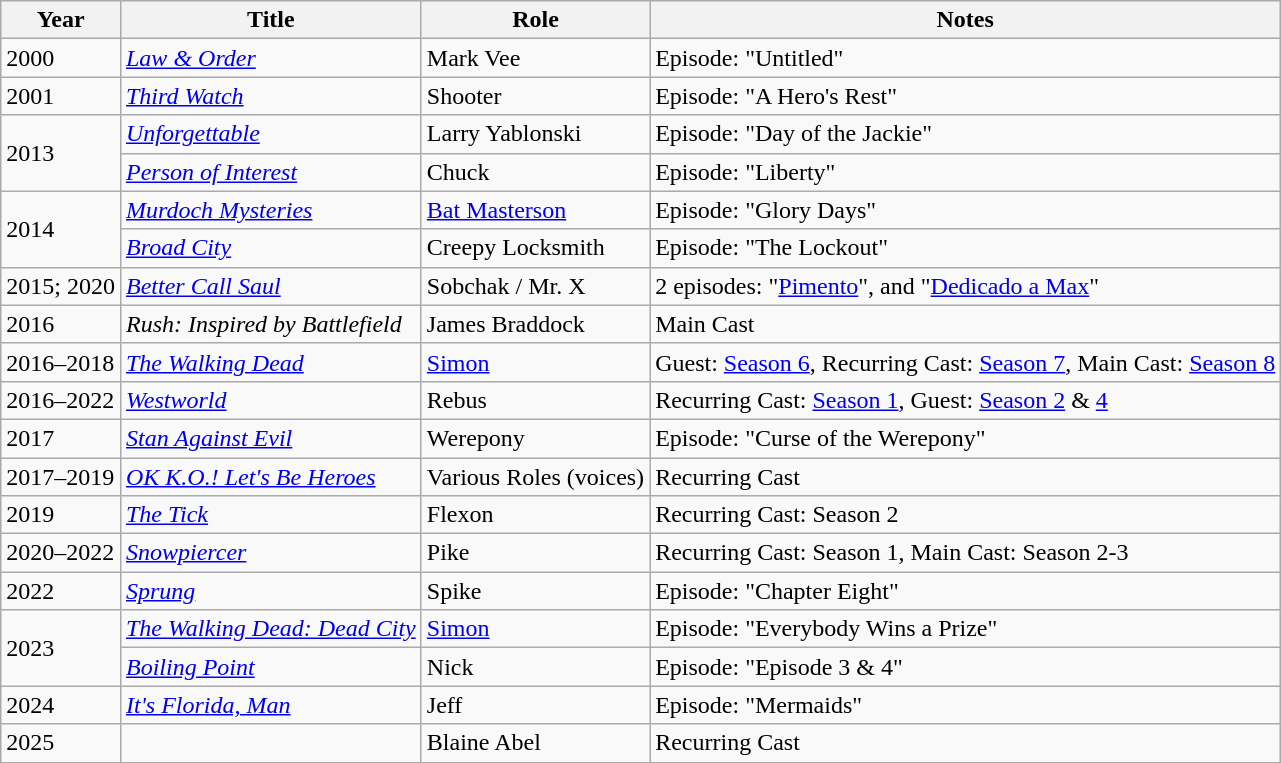<table class="wikitable sortable">
<tr>
<th>Year</th>
<th>Title</th>
<th>Role</th>
<th>Notes</th>
</tr>
<tr>
<td>2000</td>
<td><em><a href='#'>Law & Order</a></em></td>
<td>Mark Vee</td>
<td>Episode: "Untitled"</td>
</tr>
<tr>
<td>2001</td>
<td><em><a href='#'>Third Watch</a></em></td>
<td>Shooter</td>
<td>Episode: "A Hero's Rest"</td>
</tr>
<tr>
<td rowspan="2">2013</td>
<td><em><a href='#'>Unforgettable</a></em></td>
<td>Larry Yablonski</td>
<td>Episode: "Day of the Jackie"</td>
</tr>
<tr>
<td><em><a href='#'>Person of Interest</a></em></td>
<td>Chuck</td>
<td>Episode: "Liberty"</td>
</tr>
<tr>
<td rowspan="2">2014</td>
<td><em><a href='#'>Murdoch Mysteries</a></em></td>
<td><a href='#'>Bat Masterson</a></td>
<td>Episode: "Glory Days"</td>
</tr>
<tr>
<td><em><a href='#'>Broad City</a></em></td>
<td>Creepy Locksmith</td>
<td>Episode: "The Lockout"</td>
</tr>
<tr>
<td>2015; 2020</td>
<td><em><a href='#'>Better Call Saul</a></em></td>
<td>Sobchak / Mr. X</td>
<td>2 episodes: "<a href='#'>Pimento</a>", and "<a href='#'>Dedicado a Max</a>"</td>
</tr>
<tr>
<td>2016</td>
<td><em>Rush: Inspired by Battlefield</em></td>
<td>James Braddock</td>
<td>Main Cast </td>
</tr>
<tr>
<td>2016–2018</td>
<td data-sort-value="Walking Dead, The"><em><a href='#'>The Walking Dead</a></em></td>
<td><a href='#'>Simon</a></td>
<td>Guest: <a href='#'>Season 6</a>, Recurring Cast: <a href='#'>Season 7</a>, Main Cast: <a href='#'>Season 8</a></td>
</tr>
<tr>
<td>2016–2022</td>
<td><em><a href='#'>Westworld</a></em></td>
<td>Rebus</td>
<td>Recurring Cast: <a href='#'>Season 1</a>, Guest: <a href='#'>Season 2</a> & <a href='#'>4</a></td>
</tr>
<tr>
<td>2017</td>
<td><em><a href='#'>Stan Against Evil</a></em></td>
<td>Werepony</td>
<td>Episode: "Curse of the Werepony"</td>
</tr>
<tr>
<td>2017–2019</td>
<td><em><a href='#'>OK K.O.! Let's Be Heroes</a></em></td>
<td>Various Roles (voices)</td>
<td>Recurring Cast</td>
</tr>
<tr>
<td>2019</td>
<td data-sort-value="Tick, The"><em><a href='#'>The Tick</a></em></td>
<td>Flexon</td>
<td>Recurring Cast: Season 2</td>
</tr>
<tr>
<td>2020–2022</td>
<td><em><a href='#'>Snowpiercer</a></em></td>
<td>Pike</td>
<td>Recurring Cast: Season 1, Main Cast: Season 2-3</td>
</tr>
<tr>
<td>2022</td>
<td><em><a href='#'>Sprung</a></em></td>
<td>Spike</td>
<td>Episode: "Chapter Eight"</td>
</tr>
<tr>
<td rowspan="2">2023</td>
<td data-sort-value="Walking Dead: Dead City, The"><em><a href='#'>The Walking Dead: Dead City</a></em></td>
<td><a href='#'>Simon</a></td>
<td>Episode: "Everybody Wins a Prize"</td>
</tr>
<tr>
<td><em><a href='#'>Boiling Point</a></em></td>
<td>Nick</td>
<td>Episode: "Episode 3 & 4"</td>
</tr>
<tr>
<td>2024</td>
<td><em><a href='#'>It's Florida, Man</a></em></td>
<td>Jeff</td>
<td>Episode: "Mermaids"</td>
</tr>
<tr>
<td>2025</td>
<td></td>
<td>Blaine Abel</td>
<td>Recurring Cast</td>
</tr>
</table>
